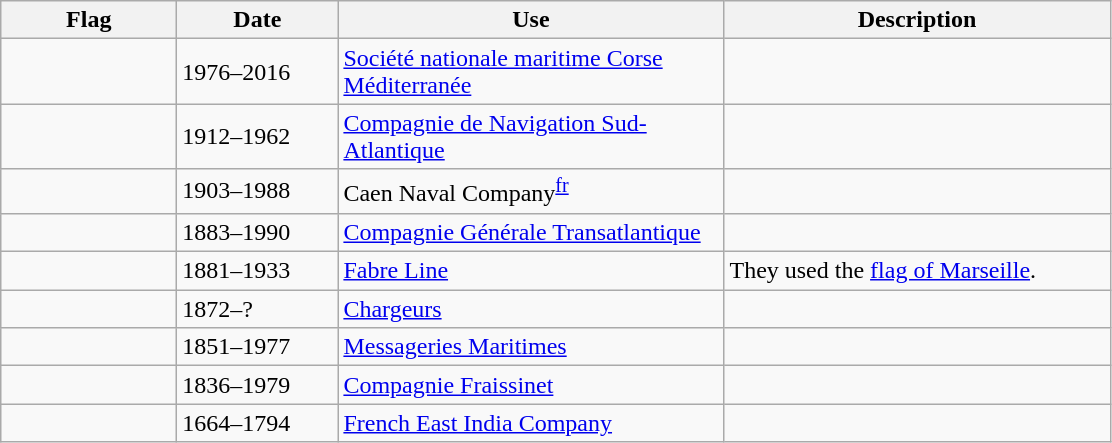<table class="wikitable">
<tr>
<th style="width:110px;">Flag</th>
<th style="width:100px;">Date</th>
<th style="width:250px;">Use</th>
<th style="width:250px;">Description</th>
</tr>
<tr>
<td></td>
<td>1976–2016</td>
<td><a href='#'>Société nationale maritime Corse Méditerranée</a></td>
<td></td>
</tr>
<tr>
<td></td>
<td>1912–1962</td>
<td><a href='#'>Compagnie de Navigation Sud-Atlantique</a></td>
<td></td>
</tr>
<tr>
<td></td>
<td>1903–1988</td>
<td>Caen Naval Company<sup><a href='#'>fr</a></sup></td>
<td></td>
</tr>
<tr>
<td></td>
<td>1883–1990</td>
<td><a href='#'>Compagnie Générale Transatlantique</a></td>
<td></td>
</tr>
<tr>
<td></td>
<td>1881–1933</td>
<td><a href='#'>Fabre Line</a></td>
<td>They used the <a href='#'>flag of Marseille</a>.</td>
</tr>
<tr>
<td></td>
<td>1872–?</td>
<td><a href='#'>Chargeurs</a></td>
<td></td>
</tr>
<tr>
<td></td>
<td>1851–1977</td>
<td><a href='#'>Messageries Maritimes</a></td>
<td></td>
</tr>
<tr>
<td></td>
<td>1836–1979</td>
<td><a href='#'>Compagnie Fraissinet</a></td>
<td></td>
</tr>
<tr>
<td></td>
<td>1664–1794</td>
<td><a href='#'>French East India Company</a></td>
<td></td>
</tr>
</table>
